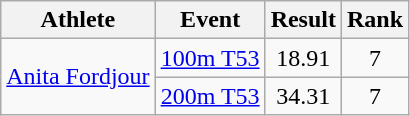<table class="wikitable">
<tr>
<th>Athlete</th>
<th>Event</th>
<th>Result</th>
<th>Rank</th>
</tr>
<tr align=center>
<td align=left rowspan=2><a href='#'>Anita Fordjour</a></td>
<td align=left><a href='#'>100m T53</a></td>
<td>18.91</td>
<td>7</td>
</tr>
<tr align=center>
<td align=left><a href='#'>200m T53</a></td>
<td>34.31</td>
<td>7</td>
</tr>
</table>
